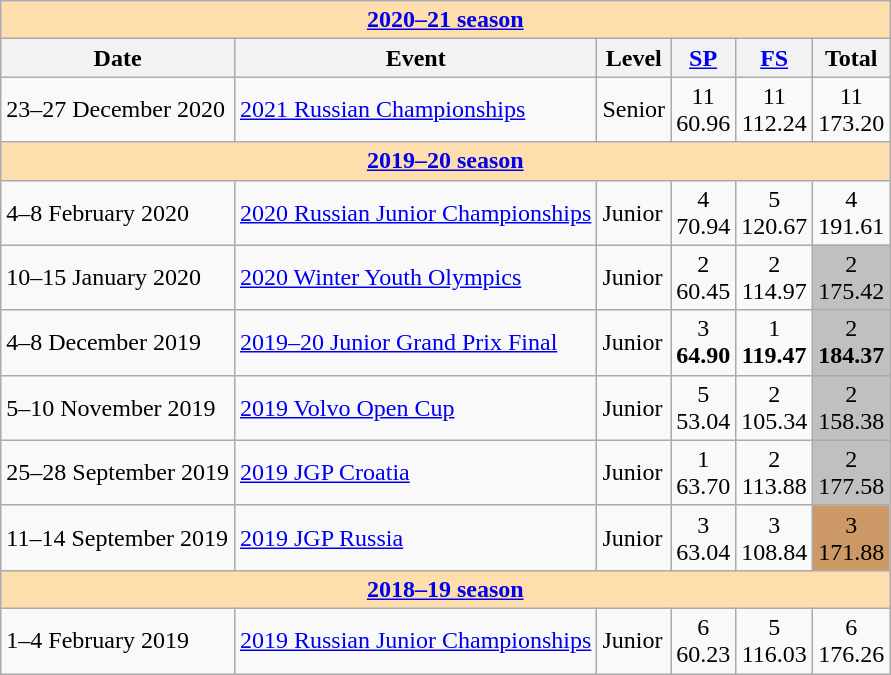<table class="wikitable">
<tr>
<td style="background-color: #ffdead; " colspan=6 align=center><a href='#'><strong>2020–21 season</strong></a></td>
</tr>
<tr>
<th>Date</th>
<th>Event</th>
<th>Level</th>
<th><a href='#'>SP</a></th>
<th><a href='#'>FS</a></th>
<th>Total</th>
</tr>
<tr>
<td>23–27 December 2020</td>
<td><a href='#'>2021 Russian Championships</a></td>
<td>Senior</td>
<td align=center>11 <br> 60.96</td>
<td align=center>11 <br> 112.24</td>
<td align=center>11 <br> 173.20</td>
</tr>
<tr>
<td style="background-color: #ffdead; " colspan=6 align=center><a href='#'><strong>2019–20 season</strong></a></td>
</tr>
<tr>
<td>4–8 February 2020</td>
<td><a href='#'>2020 Russian Junior Championships</a></td>
<td>Junior</td>
<td align=center>4 <br> 70.94</td>
<td align=center>5 <br> 120.67</td>
<td align=center>4 <br> 191.61</td>
</tr>
<tr>
<td>10–15 January 2020</td>
<td><a href='#'>2020 Winter Youth Olympics</a></td>
<td>Junior</td>
<td align=center>2 <br> 60.45</td>
<td align=center>2 <br> 114.97</td>
<td align=center bgcolor=silver>2 <br> 175.42</td>
</tr>
<tr>
<td>4–8 December 2019</td>
<td><a href='#'>2019–20 Junior Grand Prix Final</a></td>
<td>Junior</td>
<td align=center>3 <br> <strong>64.90</strong></td>
<td align=center>1 <br> <strong>119.47</strong></td>
<td align=center bgcolor=silver>2 <br> <strong>184.37</strong></td>
</tr>
<tr>
<td>5–10 November 2019</td>
<td><a href='#'>2019 Volvo Open Cup</a></td>
<td>Junior</td>
<td align=center>5 <br> 53.04</td>
<td align=center>2 <br> 105.34</td>
<td align=center bgcolor=silver>2 <br> 158.38</td>
</tr>
<tr>
<td>25–28 September 2019</td>
<td><a href='#'>2019 JGP Croatia</a></td>
<td>Junior</td>
<td align=center>1 <br> 63.70</td>
<td align=center>2 <br> 113.88</td>
<td align=center bgcolor=silver>2 <br> 177.58</td>
</tr>
<tr>
<td>11–14 September 2019</td>
<td><a href='#'>2019 JGP Russia</a></td>
<td>Junior</td>
<td align=center>3 <br> 63.04</td>
<td align=center>3 <br> 108.84</td>
<td align=center bgcolor=cc9966>3 <br> 171.88</td>
</tr>
<tr>
<td style="background-color: #ffdead; " colspan=6 align=center><a href='#'><strong>2018–19 season</strong></a></td>
</tr>
<tr>
<td>1–4 February 2019</td>
<td><a href='#'>2019 Russian Junior Championships</a></td>
<td>Junior</td>
<td align=center>6 <br> 60.23</td>
<td align=center>5 <br> 116.03</td>
<td align=center>6 <br> 176.26</td>
</tr>
</table>
